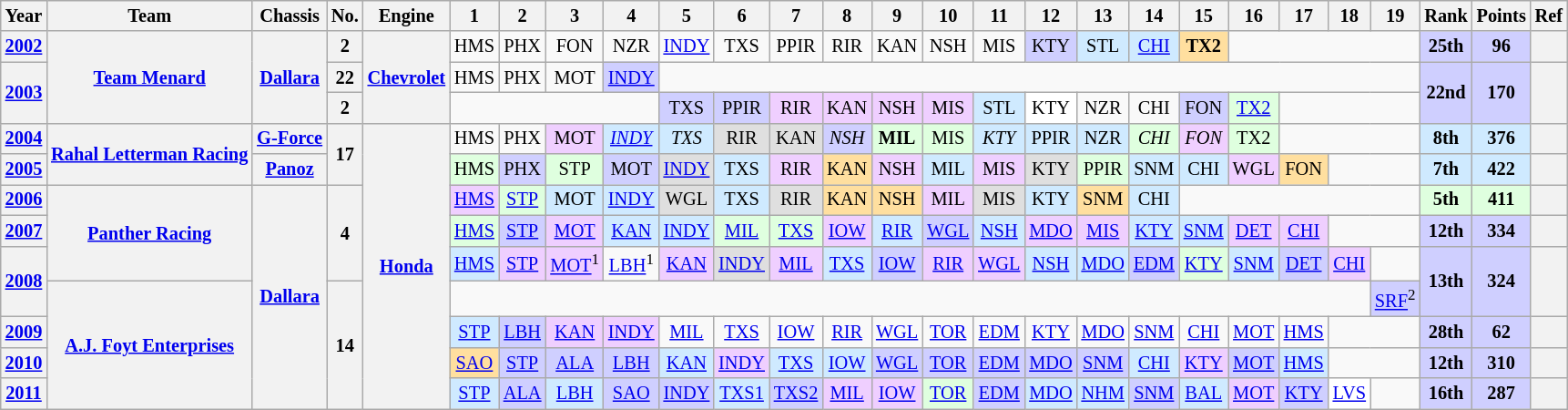<table class="wikitable" style="text-align:center; font-size:85%">
<tr>
<th>Year</th>
<th>Team</th>
<th>Chassis</th>
<th>No.</th>
<th>Engine</th>
<th>1</th>
<th>2</th>
<th>3</th>
<th>4</th>
<th>5</th>
<th>6</th>
<th>7</th>
<th>8</th>
<th>9</th>
<th>10</th>
<th>11</th>
<th>12</th>
<th>13</th>
<th>14</th>
<th>15</th>
<th>16</th>
<th>17</th>
<th>18</th>
<th>19</th>
<th>Rank</th>
<th>Points</th>
<th>Ref</th>
</tr>
<tr>
<th><a href='#'>2002</a></th>
<th rowspan=3 nowrap><a href='#'>Team Menard</a></th>
<th rowspan=3><a href='#'>Dallara</a></th>
<th>2</th>
<th rowspan=3><a href='#'>Chevrolet</a></th>
<td>HMS</td>
<td>PHX</td>
<td>FON</td>
<td>NZR</td>
<td><a href='#'>INDY</a></td>
<td>TXS</td>
<td>PPIR</td>
<td>RIR</td>
<td>KAN</td>
<td>NSH</td>
<td>MIS</td>
<td style="background:#CFCFFF;">KTY<br></td>
<td style="background:#CFEAFF;">STL<br></td>
<td style="background:#CFEAFF;"><a href='#'>CHI</a><br></td>
<td style="background:#FFDF9F;"><strong>TX2</strong><br></td>
<td colspan=4></td>
<th style="background:#CFCFFF;">25th</th>
<th style="background:#CFCFFF;">96</th>
<th></th>
</tr>
<tr>
<th rowspan=2><a href='#'>2003</a></th>
<th>22</th>
<td>HMS</td>
<td>PHX</td>
<td>MOT</td>
<td style="background:#CFCFFF;"><a href='#'>INDY</a><br></td>
<td colspan=15></td>
<th rowspan=2 style="background:#CFCFFF;">22nd</th>
<th rowspan=2 style="background:#CFCFFF;">170</th>
<th rowspan=2></th>
</tr>
<tr>
<th>2</th>
<td colspan=4></td>
<td style="background:#CFCFFF;">TXS<br></td>
<td style="background:#CFCFFF;">PPIR<br></td>
<td style="background:#EFCFFF;">RIR<br></td>
<td style="background:#EFCFFF;">KAN<br></td>
<td style="background:#EFCFFF;">NSH<br></td>
<td style="background:#EFCFFF;">MIS<br></td>
<td style="background:#CFEAFF;">STL<br></td>
<td style="background:#FFFFFF;">KTY<br></td>
<td>NZR</td>
<td>CHI</td>
<td style="background:#CFCFFF;">FON<br></td>
<td style="background:#DFFFDF;"><a href='#'>TX2</a><br></td>
</tr>
<tr>
<th><a href='#'>2004</a></th>
<th rowspan=2 nowrap><a href='#'>Rahal Letterman Racing</a></th>
<th nowrap><a href='#'>G-Force</a></th>
<th rowspan=2>17</th>
<th rowspan=9><a href='#'>Honda</a></th>
<td>HMS</td>
<td>PHX</td>
<td style="background:#EFCFFF;">MOT<br></td>
<td style="background:#CFEAFF;"><em><a href='#'>INDY</a></em><br></td>
<td style="background:#CFEAFF;"><em>TXS</em><br></td>
<td style="background:#DFDFDF;">RIR<br></td>
<td style="background:#DFDFDF;">KAN<br></td>
<td style="background:#CFCFFF;"><em>NSH</em><br></td>
<td style="background:#DFFFDF;"><strong>MIL</strong><br></td>
<td style="background:#DFFFDF;">MIS<br></td>
<td style="background:#CFEAFF;"><em>KTY</em><br></td>
<td style="background:#CFEAFF;">PPIR<br></td>
<td style="background:#CFEAFF;">NZR<br></td>
<td style="background:#DFFFDF;"><em>CHI</em><br></td>
<td style="background:#EFCFFF;"><em>FON</em><br></td>
<td style="background:#DFFFDF;">TX2<br></td>
<td colspan=3></td>
<th style="background:#CFEAFF;">8th</th>
<th style="background:#CFEAFF;">376</th>
<th></th>
</tr>
<tr>
<th><a href='#'>2005</a></th>
<th><a href='#'>Panoz</a></th>
<td style="background:#DFFFDF;">HMS<br></td>
<td style="background:#CFCFFF;">PHX<br></td>
<td style="background:#DFFFDF;">STP<br></td>
<td style="background:#CFCFFF;">MOT<br></td>
<td style="background:#DFDFDF;"><a href='#'>INDY</a><br></td>
<td style="background:#CFEAFF;">TXS<br></td>
<td style="background:#EFCFFF;">RIR<br></td>
<td style="background:#FFDF9F;">KAN<br></td>
<td style="background:#EFCFFF;">NSH<br></td>
<td style="background:#CFEAFF;">MIL<br></td>
<td style="background:#EFCFFF;">MIS<br></td>
<td style="background:#DFDFDF;">KTY<br></td>
<td style="background:#DFFFDF;">PPIR<br></td>
<td style="background:#CFEAFF;">SNM<br></td>
<td style="background:#CFEAFF;">CHI<br></td>
<td style="background:#EFCFFF;">WGL<br></td>
<td style="background:#FFDF9F;">FON<br></td>
<td colspan=2></td>
<th style="background:#CFEAFF;">7th</th>
<th style="background:#CFEAFF;">422</th>
<th></th>
</tr>
<tr>
<th><a href='#'>2006</a></th>
<th rowspan=3 nowrap><a href='#'>Panther Racing</a></th>
<th rowspan=7><a href='#'>Dallara</a></th>
<th rowspan=3>4</th>
<td style="background:#EFCFFF;"><a href='#'>HMS</a><br></td>
<td style="background:#DFFFDF;"><a href='#'>STP</a><br></td>
<td style="background:#CFEAFF;">MOT<br></td>
<td style="background:#CFEAFF;"><a href='#'>INDY</a><br></td>
<td style="background:#DFDFDF;">WGL<br></td>
<td style="background:#CFEAFF;">TXS<br></td>
<td style="background:#DFDFDF;">RIR<br></td>
<td style="background:#FFDF9F;">KAN<br></td>
<td style="background:#FFDF9F;">NSH<br></td>
<td style="background:#EFCFFF;">MIL<br></td>
<td style="background:#DFDFDF;">MIS<br></td>
<td style="background:#CFEAFF;">KTY<br></td>
<td style="background:#FFDF9F;">SNM<br></td>
<td style="background:#CFEAFF;">CHI<br></td>
<td colspan=5></td>
<th style="background:#DFFFDF;">5th</th>
<th style="background:#DFFFDF;">411</th>
<th></th>
</tr>
<tr>
<th><a href='#'>2007</a></th>
<td style="background:#DFFFDF;"><a href='#'>HMS</a><br></td>
<td style="background:#CFCFFF;"><a href='#'>STP</a><br></td>
<td style="background:#EFCFFF;"><a href='#'>MOT</a><br></td>
<td style="background:#CFEAFF;"><a href='#'>KAN</a><br></td>
<td style="background:#CFEAFF;"><a href='#'>INDY</a><br></td>
<td style="background:#DFFFDF;"><a href='#'>MIL</a><br></td>
<td style="background:#DFFFDF;"><a href='#'>TXS</a><br></td>
<td style="background:#EFCFFF;"><a href='#'>IOW</a><br></td>
<td style="background:#CFEAFF;"><a href='#'>RIR</a><br></td>
<td style="background:#CFCFFF;"><a href='#'>WGL</a><br></td>
<td style="background:#CFEAFF;"><a href='#'>NSH</a><br></td>
<td style="background:#EFCFFF;"><a href='#'>MDO</a><br></td>
<td style="background:#EFCFFF;"><a href='#'>MIS</a><br></td>
<td style="background:#CFEAFF;"><a href='#'>KTY</a><br></td>
<td style="background:#CFEAFF;"><a href='#'>SNM</a><br></td>
<td style="background:#EFCFFF;"><a href='#'>DET</a><br></td>
<td style="background:#EFCFFF;"><a href='#'>CHI</a><br></td>
<td colspan=2></td>
<th style="background:#CFCFFF;">12th</th>
<th style="background:#CFCFFF;">334</th>
<th></th>
</tr>
<tr>
<th rowspan=2><a href='#'>2008</a></th>
<td style="background:#CFEAFF;"><a href='#'>HMS</a><br></td>
<td style="background:#EFCFFF;"><a href='#'>STP</a><br></td>
<td style="background:#EFCFFF;"><a href='#'>MOT</a><sup>1</sup><br></td>
<td><a href='#'>LBH</a><sup>1</sup><br></td>
<td style="background:#EFCFFF;"><a href='#'>KAN</a><br></td>
<td style="background:#DFDFDF;"><a href='#'>INDY</a><br></td>
<td style="background:#EFCFFF;"><a href='#'>MIL</a><br></td>
<td style="background:#CFEAFF;"><a href='#'>TXS</a><br></td>
<td style="background:#CFCFFF;"><a href='#'>IOW</a><br></td>
<td style="background:#EFCFFF;"><a href='#'>RIR</a><br></td>
<td style="background:#EFCFFF;"><a href='#'>WGL</a><br></td>
<td style="background:#CFEAFF;"><a href='#'>NSH</a><br></td>
<td style="background:#CFEAFF;"><a href='#'>MDO</a><br></td>
<td style="background:#CFCFFF;"><a href='#'>EDM</a><br></td>
<td style="background:#DFFFDF;"><a href='#'>KTY</a><br></td>
<td style="background:#CFEAFF;"><a href='#'>SNM</a><br></td>
<td style="background:#CFCFFF;"><a href='#'>DET</a><br></td>
<td style="background:#EFCFFF;"><a href='#'>CHI</a><br></td>
<td></td>
<th rowspan=2 style="background:#CFCFFF;">13th</th>
<th rowspan=2 style="background:#CFCFFF;">324</th>
<th rowspan=2></th>
</tr>
<tr>
<th rowspan=4 nowrap><a href='#'>A.J. Foyt Enterprises</a></th>
<th rowspan=4>14</th>
<td colspan=18></td>
<td style="background:#CFCFFF;"><a href='#'>SRF</a><sup>2</sup><br></td>
</tr>
<tr>
<th><a href='#'>2009</a></th>
<td style="background:#CFEAFF;"><a href='#'>STP</a><br></td>
<td style="background:#CFCFFF;"><a href='#'>LBH</a><br></td>
<td style="background:#EFCFFF;"><a href='#'>KAN</a><br></td>
<td style="background:#EFCFFF;"><a href='#'>INDY</a><br></td>
<td><a href='#'>MIL</a></td>
<td><a href='#'>TXS</a></td>
<td><a href='#'>IOW</a></td>
<td><a href='#'>RIR</a></td>
<td><a href='#'>WGL</a></td>
<td><a href='#'>TOR</a></td>
<td><a href='#'>EDM</a></td>
<td><a href='#'>KTY</a></td>
<td><a href='#'>MDO</a></td>
<td><a href='#'>SNM</a></td>
<td><a href='#'>CHI</a></td>
<td><a href='#'>MOT</a></td>
<td><a href='#'>HMS</a></td>
<td colspan=2></td>
<th style="background:#CFCFFF;">28th</th>
<th style="background:#CFCFFF;">62</th>
<th></th>
</tr>
<tr>
<th><a href='#'>2010</a></th>
<td style="background:#FFDF9F;"><a href='#'>SAO</a><br></td>
<td style="background:#CFCFFF;"><a href='#'>STP</a><br></td>
<td style="background:#CFCFFF;"><a href='#'>ALA</a><br></td>
<td style="background:#CFCFFF;"><a href='#'>LBH</a><br></td>
<td style="background:#CFEAFF;"><a href='#'>KAN</a><br></td>
<td style="background:#EFCFFF;"><a href='#'>INDY</a><br></td>
<td style="background:#CFEAFF;"><a href='#'>TXS</a><br></td>
<td style="background:#CFEAFF;"><a href='#'>IOW</a><br></td>
<td style="background:#CFCFFF;"><a href='#'>WGL</a><br></td>
<td style="background:#CFCFFF;"><a href='#'>TOR</a><br></td>
<td style="background:#CFCFFF;"><a href='#'>EDM</a><br></td>
<td style="background:#CFCFFF;"><a href='#'>MDO</a><br></td>
<td style="background:#CFCFFF;"><a href='#'>SNM</a><br></td>
<td style="background:#CFEAFF;"><a href='#'>CHI</a><br></td>
<td style="background:#EFCFFF;"><a href='#'>KTY</a><br></td>
<td style="background:#CFCFFF;"><a href='#'>MOT</a><br></td>
<td style="background:#CFEAFF;"><a href='#'>HMS</a><br></td>
<td colspan=2></td>
<th style="background:#CFCFFF;">12th</th>
<th style="background:#CFCFFF;">310</th>
<th></th>
</tr>
<tr>
<th><a href='#'>2011</a></th>
<td style="background:#CFEAFF;"><a href='#'>STP</a><br></td>
<td style="background:#CFCFFF;"><a href='#'>ALA</a><br></td>
<td style="background:#CFEAFF;"><a href='#'>LBH</a><br></td>
<td style="background:#CFCFFF;"><a href='#'>SAO</a><br></td>
<td style="background:#CFCFFF;"><a href='#'>INDY</a><br></td>
<td style="background:#CFEAFF;"><a href='#'>TXS1</a><br></td>
<td style="background:#CFCFFF;"><a href='#'>TXS2</a><br></td>
<td style="background:#EFCFFF;"><a href='#'>MIL</a><br></td>
<td style="background:#EFCFFF;"><a href='#'>IOW</a><br></td>
<td style="background:#DFFFDF;"><a href='#'>TOR</a><br></td>
<td style="background:#CFCFFF;"><a href='#'>EDM</a><br></td>
<td style="background:#CFEAFF;"><a href='#'>MDO</a><br></td>
<td style="background:#CFEAFF;"><a href='#'>NHM</a><br></td>
<td style="background:#CFCFFF;"><a href='#'>SNM</a><br></td>
<td style="background:#CFEAFF;"><a href='#'>BAL</a><br></td>
<td style="background:#EFCFFF;"><a href='#'>MOT</a><br></td>
<td style="background:#CFCFFF;"><a href='#'>KTY</a><br></td>
<td style="background:#FFFFFF;"><a href='#'>LVS</a><br></td>
<td></td>
<th style="background:#CFCFFF;">16th</th>
<th style="background:#CFCFFF;">287</th>
<th></th>
</tr>
</table>
